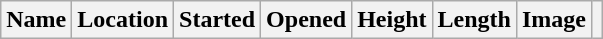<table class="wikitable sortable">
<tr>
<th>Name</th>
<th>Location</th>
<th>Started</th>
<th>Opened</th>
<th>Height</th>
<th>Length</th>
<th>Image</th>
<th><br>






















</th>
</tr>
</table>
